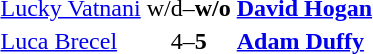<table>
<tr>
<td> <a href='#'>Lucky Vatnani</a></td>
<td align="center">w/d–<strong>w/o</strong></td>
<td> <strong><a href='#'>David Hogan</a></strong></td>
</tr>
<tr>
<td> <a href='#'>Luca Brecel</a></td>
<td align="center">4–<strong>5</strong></td>
<td> <strong><a href='#'>Adam Duffy</a></strong></td>
</tr>
</table>
